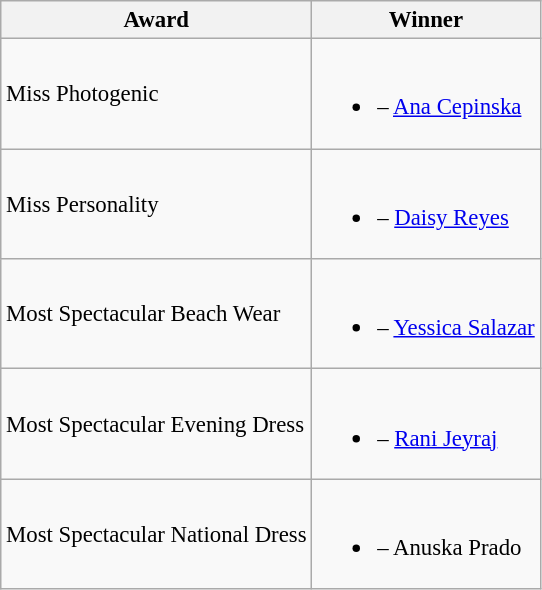<table class="wikitable sortable" style="font-size:95%;">
<tr>
<th>Award</th>
<th>Winner</th>
</tr>
<tr>
<td>Miss Photogenic</td>
<td><br><ul><li> – <a href='#'>Ana Cepinska</a></li></ul></td>
</tr>
<tr>
<td>Miss Personality</td>
<td><br><ul><li> – <a href='#'>Daisy Reyes</a></li></ul></td>
</tr>
<tr>
<td>Most Spectacular Beach Wear</td>
<td><br><ul><li> – <a href='#'>Yessica Salazar</a></li></ul></td>
</tr>
<tr>
<td>Most Spectacular Evening Dress</td>
<td><br><ul><li> – <a href='#'>Rani Jeyraj</a></li></ul></td>
</tr>
<tr>
<td>Most Spectacular National Dress</td>
<td><br><ul><li> – Anuska Prado</li></ul></td>
</tr>
</table>
